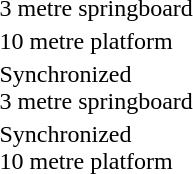<table>
<tr>
<td>3 metre springboard <br></td>
<td><strong></strong></td>
<td></td>
<td></td>
</tr>
<tr>
<td>10 metre platform <br></td>
<td><strong></strong></td>
<td></td>
<td></td>
</tr>
<tr>
<td>Synchronized<br>3 metre springboard <br></td>
<td><strong><br></strong></td>
<td><br></td>
<td><br></td>
</tr>
<tr>
<td>Synchronized<br>10 metre platform <br></td>
<td><strong><br></strong></td>
<td><br></td>
<td><br></td>
</tr>
</table>
